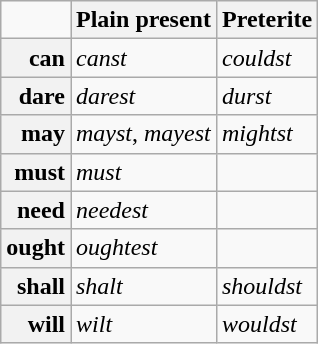<table class="wikitable" | style="margin: 10px 0 10px 0px; border: none; float:left;">
<tr>
<td></td>
<th>Plain present</th>
<th>Preterite</th>
</tr>
<tr>
<th style="text-align:right;">can</th>
<td><em>canst</em></td>
<td><em>couldst</em></td>
</tr>
<tr>
<th style="text-align:right;">dare</th>
<td><em>darest</em></td>
<td><em>durst</em></td>
</tr>
<tr>
<th style="text-align:right;">may</th>
<td><em>mayst</em>, <em>mayest</em></td>
<td><em>mightst</em></td>
</tr>
<tr>
<th style="text-align:right;">must</th>
<td><em>must</em></td>
<td></td>
</tr>
<tr>
<th style="text-align:right;">need</th>
<td><em>needest</em></td>
<td></td>
</tr>
<tr>
<th style="text-align:right;">ought</th>
<td><em>oughtest</em></td>
<td></td>
</tr>
<tr>
<th style="text-align:right;">shall</th>
<td><em>shalt</em></td>
<td><em>shouldst</em></td>
</tr>
<tr>
<th style="text-align:right;">will</th>
<td><em>wilt</em></td>
<td><em>wouldst</em></td>
</tr>
<tr>
</tr>
</table>
